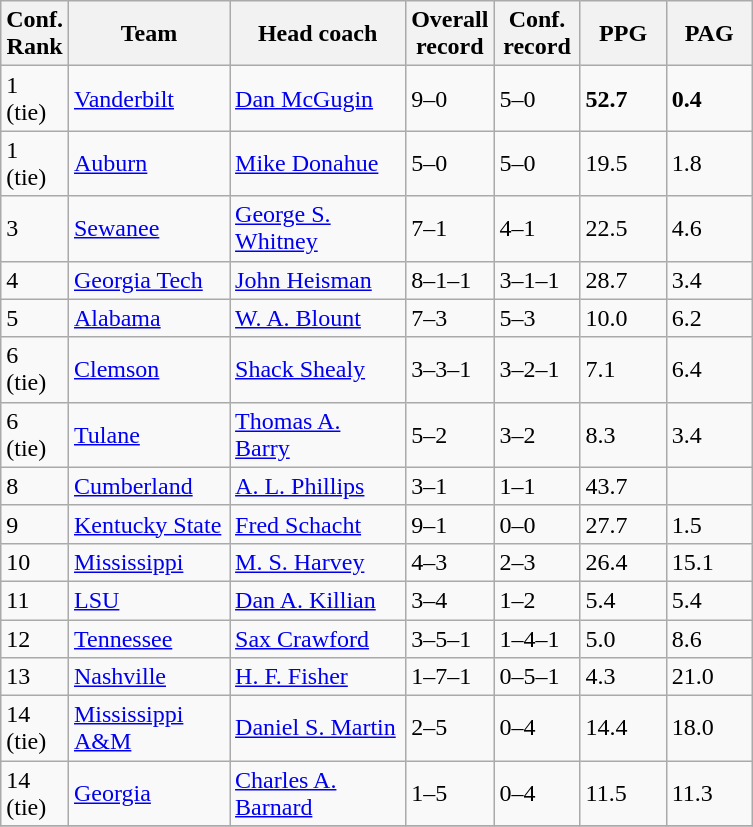<table class="sortable wikitable">
<tr>
<th width="25">Conf. Rank</th>
<th width="100">Team</th>
<th width="110">Head coach</th>
<th width="50">Overall record</th>
<th width="50">Conf. record</th>
<th width="50">PPG</th>
<th width="50">PAG</th>
</tr>
<tr align="left" bgcolor="">
<td>1 (tie)</td>
<td><a href='#'>Vanderbilt</a></td>
<td><a href='#'>Dan McGugin</a></td>
<td>9–0</td>
<td>5–0</td>
<td><strong>52.7</strong></td>
<td><strong>0.4</strong></td>
</tr>
<tr align="left" bgcolor="">
<td>1 (tie)</td>
<td><a href='#'>Auburn</a></td>
<td><a href='#'>Mike Donahue</a></td>
<td>5–0</td>
<td>5–0</td>
<td>19.5</td>
<td>1.8</td>
</tr>
<tr align="left" bgcolor="">
<td>3</td>
<td><a href='#'>Sewanee</a></td>
<td><a href='#'>George S. Whitney</a></td>
<td>7–1</td>
<td>4–1</td>
<td>22.5</td>
<td>4.6</td>
</tr>
<tr align="left" bgcolor="">
<td>4</td>
<td><a href='#'>Georgia Tech</a></td>
<td><a href='#'>John Heisman</a></td>
<td>8–1–1</td>
<td>3–1–1</td>
<td>28.7</td>
<td>3.4</td>
</tr>
<tr align="left" bgcolor="">
<td>5</td>
<td><a href='#'>Alabama</a></td>
<td><a href='#'>W. A. Blount</a></td>
<td>7–3</td>
<td>5–3</td>
<td>10.0</td>
<td>6.2</td>
</tr>
<tr align="left" bgcolor="">
<td>6 (tie)</td>
<td><a href='#'>Clemson</a></td>
<td><a href='#'>Shack Shealy</a></td>
<td>3–3–1</td>
<td>3–2–1</td>
<td>7.1</td>
<td>6.4</td>
</tr>
<tr align="left" bgcolor="">
<td>6 (tie)</td>
<td><a href='#'>Tulane</a></td>
<td><a href='#'>Thomas A. Barry</a></td>
<td>5–2</td>
<td>3–2</td>
<td>8.3</td>
<td>3.4</td>
</tr>
<tr align="left" bgcolor="">
<td>8</td>
<td><a href='#'>Cumberland</a></td>
<td><a href='#'>A. L. Phillips</a></td>
<td>3–1</td>
<td>1–1</td>
<td>43.7</td>
<td 5.7></td>
</tr>
<tr align="left" bgcolor="">
<td>9</td>
<td><a href='#'>Kentucky State</a></td>
<td><a href='#'>Fred Schacht</a></td>
<td>9–1</td>
<td>0–0</td>
<td>27.7</td>
<td>1.5</td>
</tr>
<tr align="left" bgcolor="">
<td>10</td>
<td><a href='#'>Mississippi</a></td>
<td><a href='#'>M. S. Harvey</a></td>
<td>4–3</td>
<td>2–3</td>
<td>26.4</td>
<td>15.1</td>
</tr>
<tr align="left" bgcolor="">
<td>11</td>
<td><a href='#'>LSU</a></td>
<td><a href='#'>Dan A. Killian</a></td>
<td>3–4</td>
<td>1–2</td>
<td>5.4</td>
<td>5.4</td>
</tr>
<tr align="left" bgcolor="">
<td>12</td>
<td><a href='#'>Tennessee</a></td>
<td><a href='#'>Sax Crawford</a></td>
<td>3–5–1</td>
<td>1–4–1</td>
<td>5.0</td>
<td>8.6</td>
</tr>
<tr align="left" bgcolor="">
<td>13</td>
<td><a href='#'>Nashville</a></td>
<td><a href='#'>H. F. Fisher</a></td>
<td>1–7–1</td>
<td>0–5–1</td>
<td>4.3</td>
<td>21.0</td>
</tr>
<tr align="left" bgcolor="">
<td>14 (tie)</td>
<td><a href='#'>Mississippi A&M</a></td>
<td><a href='#'>Daniel S. Martin</a></td>
<td>2–5</td>
<td>0–4</td>
<td>14.4</td>
<td>18.0</td>
</tr>
<tr align="left" bgcolor="">
<td>14 (tie)</td>
<td><a href='#'>Georgia</a></td>
<td><a href='#'>Charles A. Barnard</a></td>
<td>1–5</td>
<td>0–4</td>
<td>11.5</td>
<td>11.3</td>
</tr>
<tr align="left" bgcolor="">
</tr>
</table>
